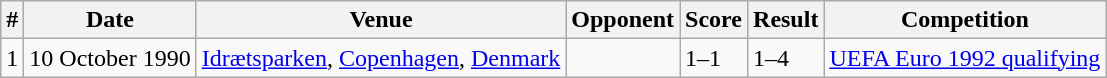<table class="wikitable">
<tr>
<th>#</th>
<th>Date</th>
<th>Venue</th>
<th>Opponent</th>
<th>Score</th>
<th>Result</th>
<th>Competition</th>
</tr>
<tr>
<td>1</td>
<td>10 October 1990</td>
<td><a href='#'>Idrætsparken</a>, <a href='#'>Copenhagen</a>, <a href='#'>Denmark</a></td>
<td></td>
<td>1–1</td>
<td>1–4</td>
<td><a href='#'>UEFA Euro 1992 qualifying</a></td>
</tr>
</table>
